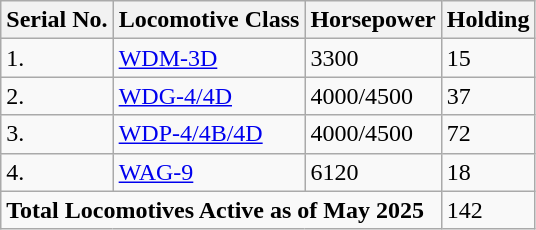<table class="wikitable">
<tr>
<th>Serial No.</th>
<th>Locomotive Class</th>
<th>Horsepower</th>
<th>Holding</th>
</tr>
<tr>
<td>1.</td>
<td><a href='#'>WDM-3D</a></td>
<td>3300</td>
<td>15</td>
</tr>
<tr>
<td>2.</td>
<td><a href='#'>WDG-4/4D</a></td>
<td>4000/4500</td>
<td>37</td>
</tr>
<tr>
<td>3.</td>
<td><a href='#'>WDP-4/4B/4D</a></td>
<td>4000/4500</td>
<td>72</td>
</tr>
<tr>
<td>4.</td>
<td><a href='#'>WAG-9</a></td>
<td>6120</td>
<td>18</td>
</tr>
<tr>
<td colspan="3"><strong>Total Locomotives Active as of May 2025</strong></td>
<td>142</td>
</tr>
</table>
